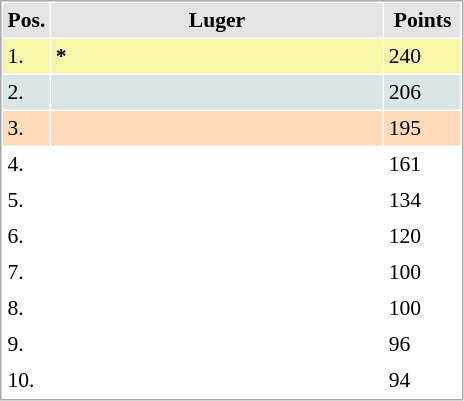<table cellspacing="1" cellpadding="3" style="border:1px solid #aaa; font-size:90%;">
<tr style="background:#e4e4e4;">
<th style="width:10px;">Pos.</th>
<th style="width:215px;">Luger</th>
<th style="width:45px;">Points</th>
</tr>
<tr style="background:#f7f6a8;">
<td>1.</td>
<td align="left"><strong>*</strong></td>
<td>240</td>
</tr>
<tr style="background:#dce5e5;">
<td>2.</td>
<td align="left"></td>
<td>206</td>
</tr>
<tr style="background:#ffdab9;">
<td>3.</td>
<td align="left"></td>
<td>195</td>
</tr>
<tr>
<td>4.</td>
<td align="left"></td>
<td>161</td>
</tr>
<tr>
<td>5.</td>
<td align="left"></td>
<td>134</td>
</tr>
<tr>
<td>6.</td>
<td align="left"></td>
<td>120</td>
</tr>
<tr>
<td>7.</td>
<td align="left"></td>
<td>100</td>
</tr>
<tr>
<td>8.</td>
<td align="left"></td>
<td>100</td>
</tr>
<tr>
<td>9.</td>
<td align="left"></td>
<td>96</td>
</tr>
<tr>
<td>10.</td>
<td align="left"></td>
<td>94</td>
</tr>
</table>
